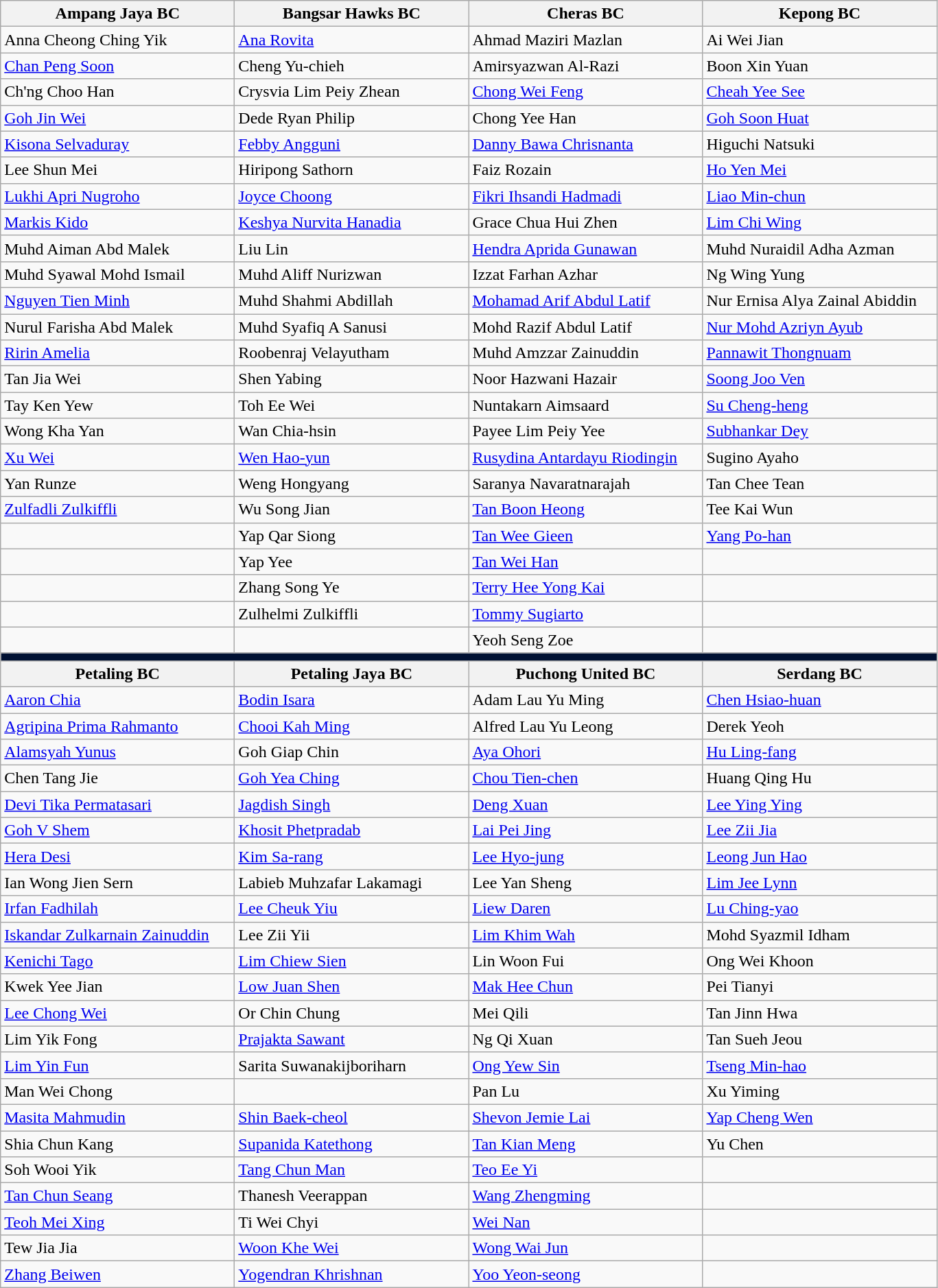<table class="wikitable">
<tr>
<th style="width: 220px;">Ampang Jaya BC</th>
<th style="width: 220px;">Bangsar Hawks BC</th>
<th style="width: 220px;">Cheras BC</th>
<th style="width: 220px;">Kepong BC</th>
</tr>
<tr>
<td> Anna Cheong Ching Yik</td>
<td> <a href='#'>Ana Rovita</a></td>
<td> Ahmad Maziri Mazlan</td>
<td> Ai Wei Jian</td>
</tr>
<tr>
<td> <a href='#'>Chan Peng Soon</a></td>
<td> Cheng Yu-chieh</td>
<td> Amirsyazwan Al-Razi</td>
<td> Boon Xin Yuan</td>
</tr>
<tr>
<td> Ch'ng Choo Han</td>
<td> Crysvia Lim Peiy Zhean</td>
<td> <a href='#'>Chong Wei Feng</a></td>
<td> <a href='#'>Cheah Yee See</a></td>
</tr>
<tr>
<td> <a href='#'>Goh Jin Wei</a></td>
<td> Dede Ryan Philip</td>
<td> Chong Yee Han</td>
<td> <a href='#'>Goh Soon Huat</a></td>
</tr>
<tr>
<td> <a href='#'>Kisona Selvaduray</a></td>
<td> <a href='#'>Febby Angguni</a></td>
<td> <a href='#'>Danny Bawa Chrisnanta</a></td>
<td> Higuchi Natsuki</td>
</tr>
<tr>
<td> Lee Shun Mei</td>
<td> Hiripong Sathorn</td>
<td> Faiz Rozain</td>
<td> <a href='#'>Ho Yen Mei</a></td>
</tr>
<tr>
<td> <a href='#'>Lukhi Apri Nugroho</a></td>
<td> <a href='#'>Joyce Choong</a></td>
<td> <a href='#'>Fikri Ihsandi Hadmadi</a></td>
<td> <a href='#'>Liao Min-chun</a></td>
</tr>
<tr>
<td> <a href='#'>Markis Kido</a></td>
<td> <a href='#'>Keshya Nurvita Hanadia</a></td>
<td> Grace Chua Hui Zhen</td>
<td> <a href='#'>Lim Chi Wing</a></td>
</tr>
<tr>
<td> Muhd Aiman Abd Malek</td>
<td> Liu Lin</td>
<td> <a href='#'>Hendra Aprida Gunawan</a></td>
<td> Muhd Nuraidil Adha Azman</td>
</tr>
<tr>
<td> Muhd Syawal Mohd Ismail</td>
<td> Muhd Aliff Nurizwan</td>
<td> Izzat Farhan Azhar</td>
<td> Ng Wing Yung</td>
</tr>
<tr>
<td> <a href='#'>Nguyen Tien Minh</a></td>
<td> Muhd Shahmi Abdillah</td>
<td> <a href='#'>Mohamad Arif Abdul Latif</a></td>
<td> Nur Ernisa Alya Zainal Abiddin</td>
</tr>
<tr>
<td> Nurul Farisha Abd Malek</td>
<td> Muhd Syafiq A Sanusi</td>
<td> Mohd Razif Abdul Latif</td>
<td> <a href='#'>Nur Mohd Azriyn Ayub</a></td>
</tr>
<tr>
<td> <a href='#'>Ririn Amelia</a></td>
<td> Roobenraj Velayutham</td>
<td> Muhd Amzzar Zainuddin</td>
<td> <a href='#'>Pannawit Thongnuam</a></td>
</tr>
<tr>
<td> Tan Jia Wei</td>
<td> Shen Yabing</td>
<td> Noor Hazwani Hazair</td>
<td> <a href='#'>Soong Joo Ven</a></td>
</tr>
<tr>
<td> Tay Ken Yew</td>
<td> Toh Ee Wei</td>
<td> Nuntakarn Aimsaard</td>
<td> <a href='#'>Su Cheng-heng</a></td>
</tr>
<tr>
<td> Wong Kha Yan</td>
<td> Wan Chia-hsin</td>
<td> Payee Lim Peiy Yee</td>
<td> <a href='#'>Subhankar Dey</a></td>
</tr>
<tr>
<td> <a href='#'>Xu Wei</a></td>
<td> <a href='#'>Wen Hao-yun</a></td>
<td> <a href='#'>Rusydina Antardayu Riodingin</a></td>
<td> Sugino Ayaho</td>
</tr>
<tr>
<td> Yan Runze</td>
<td> Weng Hongyang</td>
<td> Saranya Navaratnarajah</td>
<td> Tan Chee Tean</td>
</tr>
<tr>
<td> <a href='#'>Zulfadli Zulkiffli</a></td>
<td> Wu Song Jian</td>
<td> <a href='#'>Tan Boon Heong</a></td>
<td> Tee Kai Wun</td>
</tr>
<tr>
<td></td>
<td> Yap Qar Siong</td>
<td> <a href='#'>Tan Wee Gieen</a></td>
<td> <a href='#'>Yang Po-han</a></td>
</tr>
<tr>
<td></td>
<td> Yap Yee</td>
<td> <a href='#'>Tan Wei Han</a></td>
<td></td>
</tr>
<tr>
<td></td>
<td> Zhang Song Ye</td>
<td> <a href='#'>Terry Hee Yong Kai</a></td>
<td></td>
</tr>
<tr>
<td></td>
<td> Zulhelmi Zulkiffli</td>
<td> <a href='#'>Tommy Sugiarto</a></td>
<td></td>
</tr>
<tr>
<td></td>
<td></td>
<td> Yeoh Seng Zoe</td>
<td></td>
</tr>
<tr>
<td colspan="4" style="background:#013;"></td>
</tr>
<tr>
<th>Petaling BC</th>
<th>Petaling Jaya BC</th>
<th>Puchong United BC</th>
<th>Serdang BC</th>
</tr>
<tr>
<td> <a href='#'>Aaron Chia</a></td>
<td> <a href='#'>Bodin Isara</a></td>
<td> Adam Lau Yu Ming</td>
<td> <a href='#'>Chen Hsiao-huan</a></td>
</tr>
<tr>
<td> <a href='#'>Agripina Prima Rahmanto</a></td>
<td> <a href='#'>Chooi Kah Ming</a></td>
<td> Alfred Lau Yu Leong</td>
<td> Derek Yeoh</td>
</tr>
<tr>
<td> <a href='#'>Alamsyah Yunus</a></td>
<td> Goh Giap Chin</td>
<td> <a href='#'>Aya Ohori</a></td>
<td> <a href='#'>Hu Ling-fang</a></td>
</tr>
<tr>
<td> Chen Tang Jie</td>
<td> <a href='#'>Goh Yea Ching</a></td>
<td> <a href='#'>Chou Tien-chen</a></td>
<td> Huang Qing Hu</td>
</tr>
<tr>
<td> <a href='#'>Devi Tika Permatasari</a></td>
<td> <a href='#'>Jagdish Singh</a></td>
<td> <a href='#'>Deng Xuan</a></td>
<td> <a href='#'>Lee Ying Ying</a></td>
</tr>
<tr>
<td> <a href='#'>Goh V Shem</a></td>
<td> <a href='#'>Khosit Phetpradab</a></td>
<td> <a href='#'>Lai Pei Jing</a></td>
<td> <a href='#'>Lee Zii Jia</a></td>
</tr>
<tr>
<td> <a href='#'>Hera Desi</a></td>
<td> <a href='#'>Kim Sa-rang</a></td>
<td> <a href='#'>Lee Hyo-jung</a></td>
<td> <a href='#'>Leong Jun Hao</a></td>
</tr>
<tr>
<td> Ian Wong Jien Sern</td>
<td> Labieb Muhzafar Lakamagi</td>
<td> Lee Yan Sheng</td>
<td> <a href='#'>Lim Jee Lynn</a></td>
</tr>
<tr>
<td> <a href='#'>Irfan Fadhilah</a></td>
<td> <a href='#'>Lee Cheuk Yiu</a></td>
<td> <a href='#'>Liew Daren</a></td>
<td> <a href='#'>Lu Ching-yao</a></td>
</tr>
<tr>
<td> <a href='#'>Iskandar Zulkarnain Zainuddin</a></td>
<td> Lee Zii Yii</td>
<td> <a href='#'>Lim Khim Wah</a></td>
<td> Mohd Syazmil Idham</td>
</tr>
<tr>
<td> <a href='#'>Kenichi Tago</a></td>
<td> <a href='#'>Lim Chiew Sien</a></td>
<td> Lin Woon Fui</td>
<td> Ong Wei Khoon</td>
</tr>
<tr>
<td> Kwek Yee Jian</td>
<td> <a href='#'>Low Juan Shen</a></td>
<td> <a href='#'>Mak Hee Chun</a></td>
<td> Pei Tianyi</td>
</tr>
<tr>
<td> <a href='#'>Lee Chong Wei</a></td>
<td> Or Chin Chung</td>
<td> Mei Qili</td>
<td> Tan Jinn Hwa</td>
</tr>
<tr>
<td> Lim Yik Fong</td>
<td> <a href='#'>Prajakta Sawant</a></td>
<td> Ng Qi Xuan</td>
<td> Tan Sueh Jeou</td>
</tr>
<tr>
<td> <a href='#'>Lim Yin Fun</a></td>
<td> Sarita Suwanakijboriharn</td>
<td> <a href='#'>Ong Yew Sin</a></td>
<td> <a href='#'>Tseng Min-hao</a></td>
</tr>
<tr>
<td> Man Wei Chong</td>
<td></td>
<td> Pan Lu</td>
<td> Xu Yiming</td>
</tr>
<tr>
<td> <a href='#'>Masita Mahmudin</a></td>
<td> <a href='#'>Shin Baek-cheol</a></td>
<td> <a href='#'>Shevon Jemie Lai</a></td>
<td> <a href='#'>Yap Cheng Wen</a></td>
</tr>
<tr>
<td> Shia Chun Kang</td>
<td> <a href='#'>Supanida Katethong</a></td>
<td> <a href='#'>Tan Kian Meng</a></td>
<td> Yu Chen</td>
</tr>
<tr>
<td> Soh Wooi Yik</td>
<td> <a href='#'>Tang Chun Man</a></td>
<td> <a href='#'>Teo Ee Yi</a></td>
<td></td>
</tr>
<tr>
<td> <a href='#'>Tan Chun Seang</a></td>
<td> Thanesh Veerappan</td>
<td> <a href='#'>Wang Zhengming</a></td>
<td></td>
</tr>
<tr>
<td> <a href='#'>Teoh Mei Xing</a></td>
<td> Ti Wei Chyi</td>
<td> <a href='#'>Wei Nan</a></td>
<td></td>
</tr>
<tr>
<td> Tew Jia Jia</td>
<td> <a href='#'>Woon Khe Wei</a></td>
<td> <a href='#'>Wong Wai Jun</a></td>
<td></td>
</tr>
<tr>
<td> <a href='#'>Zhang Beiwen</a></td>
<td> <a href='#'>Yogendran Khrishnan</a></td>
<td> <a href='#'>Yoo Yeon-seong</a></td>
<td></td>
</tr>
</table>
